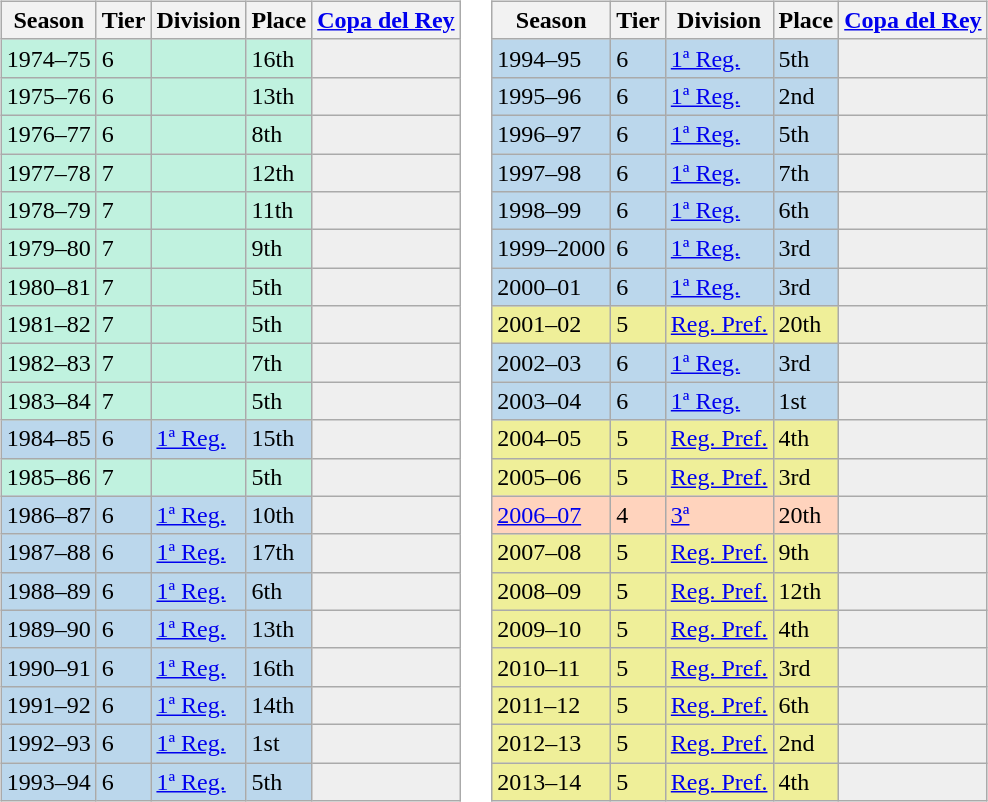<table>
<tr>
<td valign="top" width=0%><br><table class="wikitable">
<tr style="background:#f0f6fa;">
<th>Season</th>
<th>Tier</th>
<th>Division</th>
<th>Place</th>
<th><a href='#'>Copa del Rey</a></th>
</tr>
<tr>
<td style="background:#C0F2DF;">1974–75</td>
<td style="background:#C0F2DF;">6</td>
<td style="background:#C0F2DF;"></td>
<td style="background:#C0F2DF;">16th</td>
<th style="background:#efefef;"></th>
</tr>
<tr>
<td style="background:#C0F2DF;">1975–76</td>
<td style="background:#C0F2DF;">6</td>
<td style="background:#C0F2DF;"></td>
<td style="background:#C0F2DF;">13th</td>
<th style="background:#efefef;"></th>
</tr>
<tr>
<td style="background:#C0F2DF;">1976–77</td>
<td style="background:#C0F2DF;">6</td>
<td style="background:#C0F2DF;"></td>
<td style="background:#C0F2DF;">8th</td>
<th style="background:#efefef;"></th>
</tr>
<tr>
<td style="background:#C0F2DF;">1977–78</td>
<td style="background:#C0F2DF;">7</td>
<td style="background:#C0F2DF;"></td>
<td style="background:#C0F2DF;">12th</td>
<th style="background:#efefef;"></th>
</tr>
<tr>
<td style="background:#C0F2DF;">1978–79</td>
<td style="background:#C0F2DF;">7</td>
<td style="background:#C0F2DF;"></td>
<td style="background:#C0F2DF;">11th</td>
<th style="background:#efefef;"></th>
</tr>
<tr>
<td style="background:#C0F2DF;">1979–80</td>
<td style="background:#C0F2DF;">7</td>
<td style="background:#C0F2DF;"></td>
<td style="background:#C0F2DF;">9th</td>
<th style="background:#efefef;"></th>
</tr>
<tr>
<td style="background:#C0F2DF;">1980–81</td>
<td style="background:#C0F2DF;">7</td>
<td style="background:#C0F2DF;"></td>
<td style="background:#C0F2DF;">5th</td>
<th style="background:#efefef;"></th>
</tr>
<tr>
<td style="background:#C0F2DF;">1981–82</td>
<td style="background:#C0F2DF;">7</td>
<td style="background:#C0F2DF;"></td>
<td style="background:#C0F2DF;">5th</td>
<th style="background:#efefef;"></th>
</tr>
<tr>
<td style="background:#C0F2DF;">1982–83</td>
<td style="background:#C0F2DF;">7</td>
<td style="background:#C0F2DF;"></td>
<td style="background:#C0F2DF;">7th</td>
<th style="background:#efefef;"></th>
</tr>
<tr>
<td style="background:#C0F2DF;">1983–84</td>
<td style="background:#C0F2DF;">7</td>
<td style="background:#C0F2DF;"></td>
<td style="background:#C0F2DF;">5th</td>
<th style="background:#efefef;"></th>
</tr>
<tr>
<td style="background:#BBD7EC;">1984–85</td>
<td style="background:#BBD7EC;">6</td>
<td style="background:#BBD7EC;"><a href='#'>1ª Reg.</a></td>
<td style="background:#BBD7EC;">15th</td>
<th style="background:#efefef;"></th>
</tr>
<tr>
<td style="background:#C0F2DF;">1985–86</td>
<td style="background:#C0F2DF;">7</td>
<td style="background:#C0F2DF;"></td>
<td style="background:#C0F2DF;">5th</td>
<th style="background:#efefef;"></th>
</tr>
<tr>
<td style="background:#BBD7EC;">1986–87</td>
<td style="background:#BBD7EC;">6</td>
<td style="background:#BBD7EC;"><a href='#'>1ª Reg.</a></td>
<td style="background:#BBD7EC;">10th</td>
<th style="background:#efefef;"></th>
</tr>
<tr>
<td style="background:#BBD7EC;">1987–88</td>
<td style="background:#BBD7EC;">6</td>
<td style="background:#BBD7EC;"><a href='#'>1ª Reg.</a></td>
<td style="background:#BBD7EC;">17th</td>
<th style="background:#efefef;"></th>
</tr>
<tr>
<td style="background:#BBD7EC;">1988–89</td>
<td style="background:#BBD7EC;">6</td>
<td style="background:#BBD7EC;"><a href='#'>1ª Reg.</a></td>
<td style="background:#BBD7EC;">6th</td>
<th style="background:#efefef;"></th>
</tr>
<tr>
<td style="background:#BBD7EC;">1989–90</td>
<td style="background:#BBD7EC;">6</td>
<td style="background:#BBD7EC;"><a href='#'>1ª Reg.</a></td>
<td style="background:#BBD7EC;">13th</td>
<th style="background:#efefef;"></th>
</tr>
<tr>
<td style="background:#BBD7EC;">1990–91</td>
<td style="background:#BBD7EC;">6</td>
<td style="background:#BBD7EC;"><a href='#'>1ª Reg.</a></td>
<td style="background:#BBD7EC;">16th</td>
<th style="background:#efefef;"></th>
</tr>
<tr>
<td style="background:#BBD7EC;">1991–92</td>
<td style="background:#BBD7EC;">6</td>
<td style="background:#BBD7EC;"><a href='#'>1ª Reg.</a></td>
<td style="background:#BBD7EC;">14th</td>
<th style="background:#efefef;"></th>
</tr>
<tr>
<td style="background:#BBD7EC;">1992–93</td>
<td style="background:#BBD7EC;">6</td>
<td style="background:#BBD7EC;"><a href='#'>1ª Reg.</a></td>
<td style="background:#BBD7EC;">1st</td>
<th style="background:#efefef;"></th>
</tr>
<tr>
<td style="background:#BBD7EC;">1993–94</td>
<td style="background:#BBD7EC;">6</td>
<td style="background:#BBD7EC;"><a href='#'>1ª Reg.</a></td>
<td style="background:#BBD7EC;">5th</td>
<th style="background:#efefef;"></th>
</tr>
</table>
</td>
<td valign="top" width=0%><br><table class="wikitable">
<tr style="background:#f0f6fa;">
<th>Season</th>
<th>Tier</th>
<th>Division</th>
<th>Place</th>
<th><a href='#'>Copa del Rey</a></th>
</tr>
<tr>
<td style="background:#BBD7EC;">1994–95</td>
<td style="background:#BBD7EC;">6</td>
<td style="background:#BBD7EC;"><a href='#'>1ª Reg.</a></td>
<td style="background:#BBD7EC;">5th</td>
<th style="background:#efefef;"></th>
</tr>
<tr>
<td style="background:#BBD7EC;">1995–96</td>
<td style="background:#BBD7EC;">6</td>
<td style="background:#BBD7EC;"><a href='#'>1ª Reg.</a></td>
<td style="background:#BBD7EC;">2nd</td>
<th style="background:#efefef;"></th>
</tr>
<tr>
<td style="background:#BBD7EC;">1996–97</td>
<td style="background:#BBD7EC;">6</td>
<td style="background:#BBD7EC;"><a href='#'>1ª Reg.</a></td>
<td style="background:#BBD7EC;">5th</td>
<th style="background:#efefef;"></th>
</tr>
<tr>
<td style="background:#BBD7EC;">1997–98</td>
<td style="background:#BBD7EC;">6</td>
<td style="background:#BBD7EC;"><a href='#'>1ª Reg.</a></td>
<td style="background:#BBD7EC;">7th</td>
<th style="background:#efefef;"></th>
</tr>
<tr>
<td style="background:#BBD7EC;">1998–99</td>
<td style="background:#BBD7EC;">6</td>
<td style="background:#BBD7EC;"><a href='#'>1ª Reg.</a></td>
<td style="background:#BBD7EC;">6th</td>
<th style="background:#efefef;"></th>
</tr>
<tr>
<td style="background:#BBD7EC;">1999–2000</td>
<td style="background:#BBD7EC;">6</td>
<td style="background:#BBD7EC;"><a href='#'>1ª Reg.</a></td>
<td style="background:#BBD7EC;">3rd</td>
<th style="background:#efefef;"></th>
</tr>
<tr>
<td style="background:#BBD7EC;">2000–01</td>
<td style="background:#BBD7EC;">6</td>
<td style="background:#BBD7EC;"><a href='#'>1ª Reg.</a></td>
<td style="background:#BBD7EC;">3rd</td>
<th style="background:#efefef;"></th>
</tr>
<tr>
<td style="background:#EFEF99;">2001–02</td>
<td style="background:#EFEF99;">5</td>
<td style="background:#EFEF99;"><a href='#'>Reg. Pref.</a></td>
<td style="background:#EFEF99;">20th</td>
<th style="background:#efefef;"></th>
</tr>
<tr>
<td style="background:#BBD7EC;">2002–03</td>
<td style="background:#BBD7EC;">6</td>
<td style="background:#BBD7EC;"><a href='#'>1ª Reg.</a></td>
<td style="background:#BBD7EC;">3rd</td>
<th style="background:#efefef;"></th>
</tr>
<tr>
<td style="background:#BBD7EC;">2003–04</td>
<td style="background:#BBD7EC;">6</td>
<td style="background:#BBD7EC;"><a href='#'>1ª Reg.</a></td>
<td style="background:#BBD7EC;">1st</td>
<th style="background:#efefef;"></th>
</tr>
<tr>
<td style="background:#EFEF99;">2004–05</td>
<td style="background:#EFEF99;">5</td>
<td style="background:#EFEF99;"><a href='#'>Reg. Pref.</a></td>
<td style="background:#EFEF99;">4th</td>
<th style="background:#efefef;"></th>
</tr>
<tr>
<td style="background:#EFEF99;">2005–06</td>
<td style="background:#EFEF99;">5</td>
<td style="background:#EFEF99;"><a href='#'>Reg. Pref.</a></td>
<td style="background:#EFEF99;">3rd</td>
<th style="background:#efefef;"></th>
</tr>
<tr>
<td style="background:#FFD3BD;"><a href='#'>2006–07</a></td>
<td style="background:#FFD3BD;">4</td>
<td style="background:#FFD3BD;"><a href='#'>3ª</a></td>
<td style="background:#FFD3BD;">20th</td>
<th style="background:#efefef;"></th>
</tr>
<tr>
<td style="background:#EFEF99;">2007–08</td>
<td style="background:#EFEF99;">5</td>
<td style="background:#EFEF99;"><a href='#'>Reg. Pref.</a></td>
<td style="background:#EFEF99;">9th</td>
<th style="background:#efefef;"></th>
</tr>
<tr>
<td style="background:#EFEF99;">2008–09</td>
<td style="background:#EFEF99;">5</td>
<td style="background:#EFEF99;"><a href='#'>Reg. Pref.</a></td>
<td style="background:#EFEF99;">12th</td>
<th style="background:#efefef;"></th>
</tr>
<tr>
<td style="background:#EFEF99;">2009–10</td>
<td style="background:#EFEF99;">5</td>
<td style="background:#EFEF99;"><a href='#'>Reg. Pref.</a></td>
<td style="background:#EFEF99;">4th</td>
<th style="background:#efefef;"></th>
</tr>
<tr>
<td style="background:#EFEF99;">2010–11</td>
<td style="background:#EFEF99;">5</td>
<td style="background:#EFEF99;"><a href='#'>Reg. Pref.</a></td>
<td style="background:#EFEF99;">3rd</td>
<th style="background:#efefef;"></th>
</tr>
<tr>
<td style="background:#EFEF99;">2011–12</td>
<td style="background:#EFEF99;">5</td>
<td style="background:#EFEF99;"><a href='#'>Reg. Pref.</a></td>
<td style="background:#EFEF99;">6th</td>
<th style="background:#efefef;"></th>
</tr>
<tr>
<td style="background:#EFEF99;">2012–13</td>
<td style="background:#EFEF99;">5</td>
<td style="background:#EFEF99;"><a href='#'>Reg. Pref.</a></td>
<td style="background:#EFEF99;">2nd</td>
<th style="background:#efefef;"></th>
</tr>
<tr>
<td style="background:#EFEF99;">2013–14</td>
<td style="background:#EFEF99;">5</td>
<td style="background:#EFEF99;"><a href='#'>Reg. Pref.</a></td>
<td style="background:#EFEF99;">4th</td>
<th style="background:#efefef;"></th>
</tr>
</table>
</td>
</tr>
</table>
